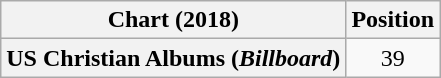<table class="wikitable sortable plainrowheaders" style="text-align:center">
<tr>
<th scope="col">Chart (2018)</th>
<th scope="col">Position</th>
</tr>
<tr>
<th scope="row">US Christian Albums (<em>Billboard</em>)</th>
<td>39</td>
</tr>
</table>
